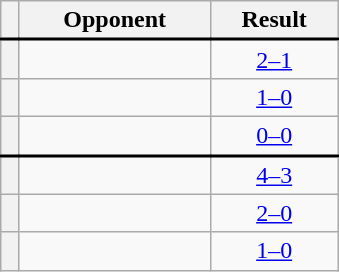<table class="wikitable plainrowheaders" style="text-align:center;margin-left:1em;float:right;clear:right;min-width:226px">
<tr>
<th scope="col"></th>
<th scope="col">Opponent</th>
<th scope="col">Result</th>
</tr>
<tr style="border-top:2px solid black">
<th scope="row" style="text-align:center"></th>
<td align="left"></td>
<td><a href='#'>2–1</a></td>
</tr>
<tr>
<th scope="row" style="text-align:center"></th>
<td align="left"></td>
<td><a href='#'>1–0</a></td>
</tr>
<tr>
<th scope="row" style="text-align:center"></th>
<td align="left"></td>
<td><a href='#'>0–0</a></td>
</tr>
<tr style="border-top:2px solid black">
<th scope="row" style="text-align:center"></th>
<td align="left"></td>
<td><a href='#'>4–3</a></td>
</tr>
<tr>
<th scope="row" style="text-align:center"></th>
<td align="left"></td>
<td><a href='#'>2–0</a></td>
</tr>
<tr>
<th scope="row" style="text-align:center"></th>
<td align="left"></td>
<td><a href='#'>1–0</a></td>
</tr>
</table>
